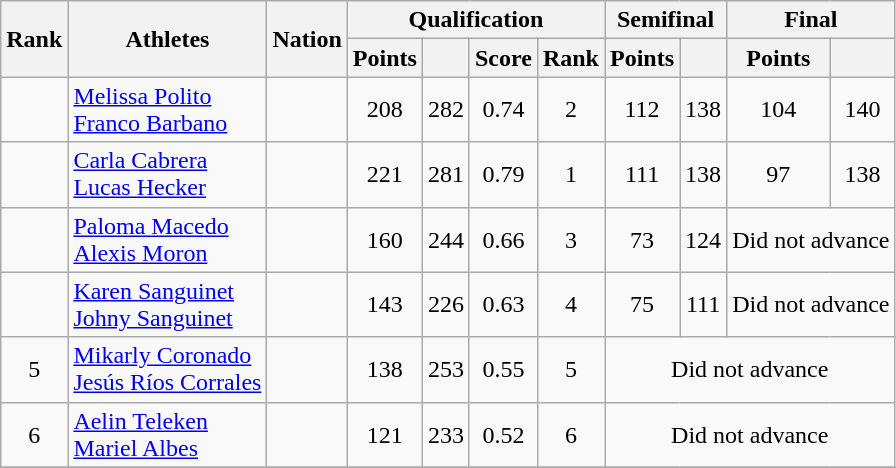<table class="wikitable sortable" style="text-align:center;">
<tr>
<th rowspan="2">Rank</th>
<th rowspan="2">Athletes</th>
<th rowspan="2">Nation</th>
<th colspan="4">Qualification</th>
<th colspan="2">Semifinal</th>
<th colspan="2">Final</th>
</tr>
<tr>
<th>Points</th>
<th></th>
<th>Score</th>
<th>Rank</th>
<th>Points</th>
<th></th>
<th>Points</th>
<th></th>
</tr>
<tr>
<td></td>
<td align=left><a href='#'>Melissa Polito</a><br><a href='#'>Franco Barbano</a></td>
<td align=left></td>
<td>208</td>
<td>282</td>
<td>0.74</td>
<td>2</td>
<td>112</td>
<td>138</td>
<td>104</td>
<td>140</td>
</tr>
<tr>
<td></td>
<td align=left><a href='#'>Carla Cabrera</a><br><a href='#'>Lucas Hecker</a></td>
<td align=left></td>
<td>221</td>
<td>281</td>
<td>0.79</td>
<td>1</td>
<td>111</td>
<td>138</td>
<td>97</td>
<td>138</td>
</tr>
<tr>
<td></td>
<td align=left><a href='#'>Paloma Macedo</a><br><a href='#'>Alexis Moron</a></td>
<td align=left></td>
<td>160</td>
<td>244</td>
<td>0.66</td>
<td>3</td>
<td>73</td>
<td>124</td>
<td colspan="2">Did not advance</td>
</tr>
<tr>
<td></td>
<td align=left><a href='#'>Karen Sanguinet</a><br><a href='#'>Johny Sanguinet</a></td>
<td align=left></td>
<td>143</td>
<td>226</td>
<td>0.63</td>
<td>4</td>
<td>75</td>
<td>111</td>
<td colspan="2">Did not advance</td>
</tr>
<tr>
<td>5</td>
<td align=left><a href='#'>Mikarly Coronado</a><br><a href='#'>Jesús Ríos Corrales</a></td>
<td align=left></td>
<td>138</td>
<td>253</td>
<td>0.55</td>
<td>5</td>
<td colspan="4">Did not advance</td>
</tr>
<tr>
<td>6</td>
<td align=left><a href='#'>Aelin Teleken</a><br><a href='#'>Mariel Albes</a></td>
<td align=left></td>
<td>121</td>
<td>233</td>
<td>0.52</td>
<td>6</td>
<td colspan="4">Did not advance</td>
</tr>
<tr>
</tr>
</table>
